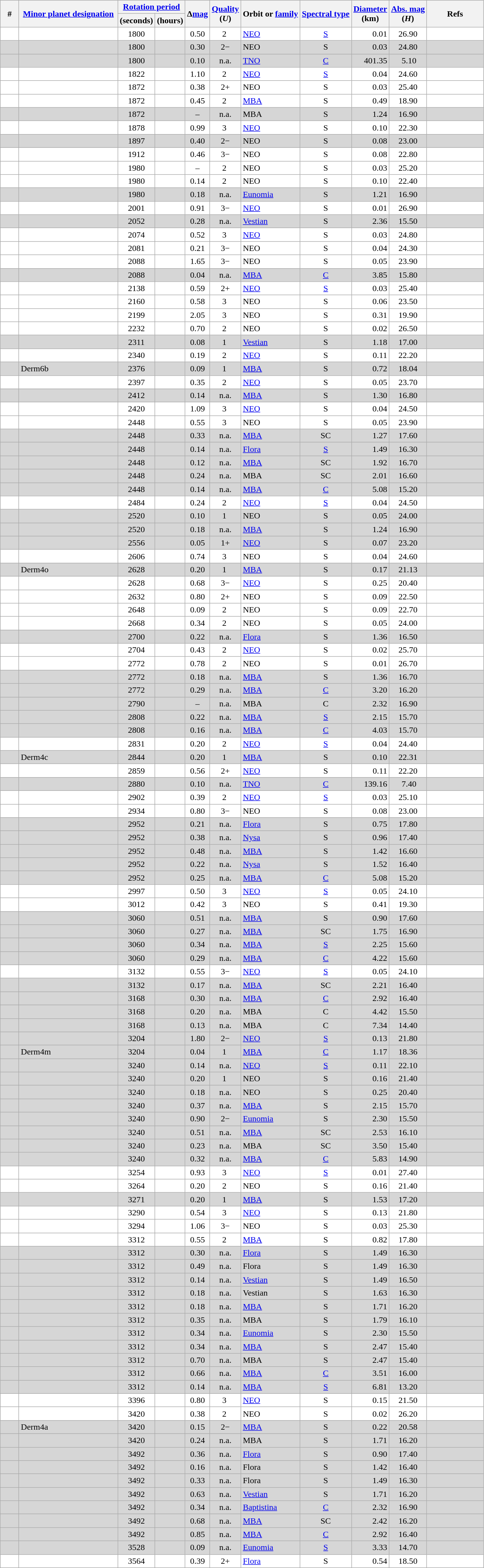<table class="wikitable sortable" style="text-align: center;">
<tr>
<th class="unsortable" width=28 rowspan=2>#</th>
<th width=180 rowspan=2><a href='#'>Minor planet designation</a></th>
<th colspan=2><a href='#'>Rotation period</a></th>
<th rowspan=2>Δ<a href='#'>mag</a></th>
<th rowspan=2><a href='#'>Quality</a><br>(<em>U</em>)</th>
<th rowspan=2>Orbit or <a href='#'>family</a></th>
<th rowspan=2><a href='#'>Spectral type</a></th>
<th rowspan=2><a href='#'>Diameter</a><br>(km)</th>
<th rowspan=2><a href='#'>Abs. mag</a><br>(<em>H</em>)</th>
<th rowspan=2 class="unsortable" width=100>Refs</th>
</tr>
<tr>
<th>(seconds)</th>
<th>(hours)</th>
</tr>
<tr id="2014 WA366" bgcolor=white>
<td></td>
<td align=left></td>
<td>1800</td>
<td align=left></td>
<td>0.50</td>
<td>2 </td>
<td align=left><a href='#'>NEO</a></td>
<td><a href='#'>S</a></td>
<td align=right>0.01</td>
<td>26.90</td>
<td align=left></td>
</tr>
<tr id="2015 GC14" bgcolor=#d6d6d6>
<td></td>
<td align=left></td>
<td>1800</td>
<td align=left></td>
<td>0.30</td>
<td>2−</td>
<td align=left>NEO</td>
<td>S</td>
<td align=right>0.03</td>
<td>24.80</td>
<td align=left></td>
</tr>
<tr id="2014 JP80" bgcolor=#d6d6d6>
<td></td>
<td align=left></td>
<td>1800</td>
<td align=left></td>
<td>0.10</td>
<td>n.a.</td>
<td align=left><a href='#'>TNO</a></td>
<td><a href='#'>C</a></td>
<td align=right>401.35</td>
<td> 5.10</td>
<td align=left></td>
</tr>
<tr id="2015 HB177" bgcolor=white>
<td></td>
<td align=left></td>
<td>1822</td>
<td align=left></td>
<td>1.10</td>
<td>2 </td>
<td align=left><a href='#'>NEO</a></td>
<td><a href='#'>S</a></td>
<td align=right>0.04</td>
<td>24.60</td>
<td align=left></td>
</tr>
<tr id="2005 GB34" bgcolor=white>
<td></td>
<td align=left></td>
<td>1872</td>
<td align=left></td>
<td>0.38</td>
<td>2+</td>
<td align=left>NEO</td>
<td>S</td>
<td align=right>0.03</td>
<td>25.40</td>
<td align=left></td>
</tr>
<tr id="2016 UL98" bgcolor=white>
<td></td>
<td align=left></td>
<td>1872</td>
<td align=left></td>
<td>0.45</td>
<td>2 </td>
<td align=left><a href='#'>MBA</a> </td>
<td>S</td>
<td align=right>0.49</td>
<td>18.90</td>
<td align=left></td>
</tr>
<tr id="301150" bgcolor=#d6d6d6>
<td></td>
<td align=left></td>
<td>1872</td>
<td align=left></td>
<td>–</td>
<td>n.a.</td>
<td align=left>MBA </td>
<td>S</td>
<td align=right>1.24</td>
<td>16.90</td>
<td align=left></td>
</tr>
<tr id="2014 RQ17" bgcolor=white>
<td></td>
<td align=left></td>
<td>1878</td>
<td align=left></td>
<td>0.99</td>
<td>3 </td>
<td align=left><a href='#'>NEO</a></td>
<td>S</td>
<td align=right>0.10</td>
<td>22.30</td>
<td align=left></td>
</tr>
<tr id="2007 UC2" bgcolor=#d6d6d6>
<td></td>
<td align=left></td>
<td>1897</td>
<td align=left></td>
<td>0.40</td>
<td>2−</td>
<td align=left>NEO</td>
<td>S</td>
<td align=right>0.08</td>
<td>23.00</td>
<td align=left></td>
</tr>
<tr id="2001 DS8" bgcolor=white>
<td></td>
<td align=left></td>
<td>1912</td>
<td align=left></td>
<td>0.46</td>
<td>3−</td>
<td align=left>NEO</td>
<td>S</td>
<td align=right>0.08</td>
<td>22.80</td>
<td align=left></td>
</tr>
<tr id="2002 AA29" bgcolor=white>
<td></td>
<td align=left></td>
<td>1980</td>
<td align=left></td>
<td>–</td>
<td>2 </td>
<td align=left>NEO</td>
<td>S</td>
<td align=right>0.03</td>
<td>25.20</td>
<td align=left></td>
</tr>
<tr id="2000 WN148" bgcolor=white>
<td></td>
<td align=left></td>
<td>1980</td>
<td align=left></td>
<td>0.14</td>
<td>2 </td>
<td align=left>NEO</td>
<td>S</td>
<td align=right>0.10</td>
<td>22.40</td>
<td align=left></td>
</tr>
<tr id="515769" bgcolor=#d6d6d6>
<td></td>
<td align=left></td>
<td>1980</td>
<td align=left></td>
<td>0.18</td>
<td>n.a.</td>
<td align=left><a href='#'>Eunomia</a></td>
<td>S</td>
<td align=right>1.21</td>
<td>16.90</td>
<td align=left></td>
</tr>
<tr id="2014 UV210" bgcolor=white>
<td></td>
<td align=left></td>
<td>2001</td>
<td align=left></td>
<td>0.91</td>
<td>3−</td>
<td align=left><a href='#'>NEO</a></td>
<td>S</td>
<td align=right>0.01</td>
<td>26.90</td>
<td align=left></td>
</tr>
<tr id="61898" bgcolor=#d6d6d6>
<td></td>
<td align=left></td>
<td>2052</td>
<td align=left></td>
<td>0.28</td>
<td>n.a.</td>
<td align=left><a href='#'>Vestian</a></td>
<td>S</td>
<td align=right>2.36</td>
<td>15.50</td>
<td align=left></td>
</tr>
<tr id="2015 BF511" bgcolor=white>
<td></td>
<td align=left></td>
<td>2074</td>
<td align=left></td>
<td>0.52</td>
<td>3 </td>
<td align=left><a href='#'>NEO</a></td>
<td>S</td>
<td align=right>0.03</td>
<td>24.80</td>
<td align=left></td>
</tr>
<tr id="2000 UO30" bgcolor=white>
<td></td>
<td align=left></td>
<td>2081</td>
<td align=left></td>
<td>0.21</td>
<td>3−</td>
<td align=left>NEO</td>
<td>S</td>
<td align=right>0.04</td>
<td>24.30</td>
<td align=left></td>
</tr>
<tr id="2015 SO2" bgcolor=white>
<td></td>
<td align=left></td>
<td>2088</td>
<td align=left></td>
<td>1.65</td>
<td>3−</td>
<td align=left>NEO</td>
<td>S</td>
<td align=right>0.05</td>
<td>23.90</td>
<td align=left></td>
</tr>
<tr id="359760" bgcolor=#d6d6d6>
<td></td>
<td align=left></td>
<td>2088</td>
<td align=left></td>
<td>0.04</td>
<td>n.a.</td>
<td align=left><a href='#'>MBA</a> </td>
<td><a href='#'>C</a></td>
<td align=right>3.85</td>
<td>15.80</td>
<td align=left></td>
</tr>
<tr id="2016 AU9" bgcolor=white>
<td></td>
<td align=left></td>
<td>2138</td>
<td align=left></td>
<td>0.59</td>
<td>2+</td>
<td align=left><a href='#'>NEO</a></td>
<td><a href='#'>S</a></td>
<td align=right>0.03</td>
<td>25.40</td>
<td align=left></td>
</tr>
<tr id="2015 AZ43" bgcolor=white>
<td></td>
<td align=left></td>
<td>2160</td>
<td align=left></td>
<td>0.58</td>
<td>3 </td>
<td align=left>NEO</td>
<td>S</td>
<td align=right>0.06</td>
<td>23.50</td>
<td align=left></td>
</tr>
<tr id="436724" bgcolor=white>
<td></td>
<td align=left></td>
<td>2199</td>
<td align=left></td>
<td>2.05</td>
<td>3 </td>
<td align=left>NEO</td>
<td>S</td>
<td align=right>0.31</td>
<td>19.90</td>
<td align=left></td>
</tr>
<tr id="2017 HU49" bgcolor=white>
<td></td>
<td align=left></td>
<td>2232</td>
<td align=left></td>
<td>0.70</td>
<td>2 </td>
<td align=left>NEO</td>
<td>S</td>
<td align=right>0.02</td>
<td>26.50</td>
<td align=left></td>
</tr>
<tr id="256033" bgcolor=#d6d6d6>
<td></td>
<td align=left></td>
<td>2311</td>
<td align=left></td>
<td>0.08</td>
<td>1 </td>
<td align=left><a href='#'>Vestian</a></td>
<td>S</td>
<td align=right>1.18</td>
<td>17.00</td>
<td align=left></td>
</tr>
<tr id="2006 KC" bgcolor=white>
<td></td>
<td align=left></td>
<td>2340</td>
<td align=left></td>
<td>0.19</td>
<td>2 </td>
<td align=left><a href='#'>NEO</a></td>
<td>S</td>
<td align=right>0.11</td>
<td>22.20</td>
<td align=left></td>
</tr>
<tr bgcolor=#d6d6d6>
<td></td>
<td align=left>Derm6b</td>
<td>2376</td>
<td align=left></td>
<td>0.09</td>
<td>1 </td>
<td align=left><a href='#'>MBA</a> </td>
<td>S</td>
<td align=right>0.72</td>
<td>18.04</td>
<td align=left></td>
</tr>
<tr id="2000 YA" bgcolor=white>
<td></td>
<td align=left></td>
<td>2397</td>
<td align=left></td>
<td>0.35</td>
<td>2 </td>
<td align=left><a href='#'>NEO</a></td>
<td>S</td>
<td align=right>0.05</td>
<td>23.70</td>
<td align=left></td>
</tr>
<tr id="229441" bgcolor=#d6d6d6>
<td></td>
<td align=left></td>
<td>2412</td>
<td align=left></td>
<td>0.14</td>
<td>n.a.</td>
<td align=left><a href='#'>MBA</a> </td>
<td>S</td>
<td align=right>1.30</td>
<td>16.80</td>
<td align=left></td>
</tr>
<tr id="2018 AJ" bgcolor=white>
<td></td>
<td align=left></td>
<td>2420</td>
<td align=left></td>
<td>1.09</td>
<td>3 </td>
<td align=left><a href='#'>NEO</a></td>
<td>S</td>
<td align=right>0.04</td>
<td>24.50</td>
<td align=left></td>
</tr>
<tr id="2006 KS38" bgcolor=white>
<td></td>
<td align=left></td>
<td>2448</td>
<td align=left></td>
<td>0.55</td>
<td>3 </td>
<td align=left>NEO</td>
<td>S</td>
<td align=right>0.05</td>
<td>23.90</td>
<td align=left></td>
</tr>
<tr id="361653" bgcolor=#d6d6d6>
<td></td>
<td align=left></td>
<td>2448</td>
<td align=left></td>
<td>0.33</td>
<td>n.a.</td>
<td align=left><a href='#'>MBA</a> </td>
<td>SC</td>
<td align=right>1.27</td>
<td>17.60</td>
<td align=left></td>
</tr>
<tr id="154709" bgcolor=#d6d6d6>
<td></td>
<td align=left></td>
<td>2448</td>
<td align=left></td>
<td>0.14</td>
<td>n.a.</td>
<td align=left><a href='#'>Flora</a></td>
<td><a href='#'>S</a></td>
<td align=right>1.49</td>
<td>16.30</td>
<td align=left></td>
</tr>
<tr id="480983" bgcolor=#d6d6d6>
<td></td>
<td align=left></td>
<td>2448</td>
<td align=left></td>
<td>0.12</td>
<td>n.a.</td>
<td align=left><a href='#'>MBA</a> </td>
<td>SC</td>
<td align=right>1.92</td>
<td>16.70</td>
<td align=left></td>
</tr>
<tr id="481056" bgcolor=#d6d6d6>
<td></td>
<td align=left></td>
<td>2448</td>
<td align=left></td>
<td>0.24</td>
<td>n.a.</td>
<td align=left>MBA </td>
<td>SC</td>
<td align=right>2.01</td>
<td>16.60</td>
<td align=left></td>
</tr>
<tr id="267094" bgcolor=#d6d6d6>
<td></td>
<td align=left></td>
<td>2448</td>
<td align=left></td>
<td>0.14</td>
<td>n.a.</td>
<td align=left><a href='#'>MBA</a> </td>
<td><a href='#'>C</a></td>
<td align=right>5.08</td>
<td>15.20</td>
<td align=left></td>
</tr>
<tr id="2015 LQ21" bgcolor=white>
<td></td>
<td align=left></td>
<td>2484</td>
<td align=left></td>
<td>0.24</td>
<td>2 </td>
<td align=left><a href='#'>NEO</a></td>
<td><a href='#'>S</a></td>
<td align=right>0.04</td>
<td>24.50</td>
<td align=left></td>
</tr>
<tr id="2006 HH56" bgcolor=#d6d6d6>
<td></td>
<td align=left></td>
<td>2520</td>
<td align=left></td>
<td>0.10</td>
<td>1 </td>
<td align=left>NEO</td>
<td>S</td>
<td align=right>0.05</td>
<td>24.00</td>
<td align=left></td>
</tr>
<tr id="337275" bgcolor=#d6d6d6>
<td></td>
<td align=left></td>
<td>2520</td>
<td align=left></td>
<td>0.18</td>
<td>n.a.</td>
<td align=left><a href='#'>MBA</a> </td>
<td>S</td>
<td align=right>1.24</td>
<td>16.90</td>
<td align=left></td>
</tr>
<tr id="2017 EA3" bgcolor=#d6d6d6>
<td></td>
<td align=left></td>
<td>2556</td>
<td align=left></td>
<td>0.05</td>
<td>1+</td>
<td align=left><a href='#'>NEO</a></td>
<td>S</td>
<td align=right>0.07</td>
<td>23.20</td>
<td align=left></td>
</tr>
<tr id="2013 PJ10" bgcolor=white>
<td></td>
<td align=left></td>
<td>2606</td>
<td align=left></td>
<td>0.74</td>
<td>3 </td>
<td align=left>NEO</td>
<td>S</td>
<td align=right>0.04</td>
<td>24.60</td>
<td align=left></td>
</tr>
<tr bgcolor=#d6d6d6>
<td></td>
<td align=left>Derm4o</td>
<td>2628</td>
<td align=left></td>
<td>0.20</td>
<td>1 </td>
<td align=left><a href='#'>MBA</a> </td>
<td>S</td>
<td align=right>0.17</td>
<td>21.13</td>
<td align=left></td>
</tr>
<tr id="2011 XA3" bgcolor=white>
<td></td>
<td align=left></td>
<td>2628</td>
<td align=left></td>
<td>0.68</td>
<td>3−</td>
<td align=left><a href='#'>NEO</a></td>
<td>S</td>
<td align=right>0.25</td>
<td>20.40</td>
<td align=left></td>
</tr>
<tr id="2007 KE" bgcolor=white>
<td></td>
<td align=left></td>
<td>2632</td>
<td align=left></td>
<td>0.80</td>
<td>2+</td>
<td align=left>NEO</td>
<td>S</td>
<td align=right>0.09</td>
<td>22.50</td>
<td align=left></td>
</tr>
<tr id="2002 GD10" bgcolor=white>
<td></td>
<td align=left></td>
<td>2648</td>
<td align=left></td>
<td>0.09</td>
<td>2 </td>
<td align=left>NEO</td>
<td>S</td>
<td align=right>0.09</td>
<td>22.70</td>
<td align=left></td>
</tr>
<tr id="2004 TC18" bgcolor=white>
<td></td>
<td align=left></td>
<td>2668</td>
<td align=left></td>
<td>0.34</td>
<td>2 </td>
<td align=left>NEO</td>
<td>S</td>
<td align=right>0.05</td>
<td>24.00</td>
<td align=left></td>
</tr>
<tr id="114155" bgcolor=#d6d6d6>
<td></td>
<td align=left></td>
<td>2700</td>
<td align=left></td>
<td>0.22</td>
<td>n.a.</td>
<td align=left><a href='#'>Flora</a></td>
<td>S</td>
<td align=right>1.36</td>
<td>16.50</td>
<td align=left></td>
</tr>
<tr id="2016 HO" bgcolor=white>
<td></td>
<td align=left></td>
<td>2704</td>
<td align=left></td>
<td>0.43</td>
<td>2 </td>
<td align=left><a href='#'>NEO</a></td>
<td>S</td>
<td align=right>0.02</td>
<td>25.70</td>
<td align=left></td>
</tr>
<tr id="2017 QT1" bgcolor=white>
<td></td>
<td align=left></td>
<td>2772</td>
<td align=left></td>
<td>0.78</td>
<td>2 </td>
<td align=left>NEO</td>
<td>S</td>
<td align=right>0.01</td>
<td>26.70</td>
<td align=left></td>
</tr>
<tr id="2017 BG12" bgcolor=#d6d6d6>
<td></td>
<td align=left></td>
<td>2772</td>
<td align=left></td>
<td>0.18</td>
<td>n.a.</td>
<td align=left><a href='#'>MBA</a> </td>
<td>S</td>
<td align=right>1.36</td>
<td>16.70</td>
<td align=left></td>
</tr>
<tr id="457154" bgcolor=#d6d6d6>
<td></td>
<td align=left></td>
<td>2772</td>
<td align=left></td>
<td>0.29</td>
<td>n.a.</td>
<td align=left><a href='#'>MBA</a> </td>
<td><a href='#'>C</a></td>
<td align=right>3.20</td>
<td>16.20</td>
<td align=left></td>
</tr>
<tr id="429649" bgcolor=#d6d6d6>
<td></td>
<td align=left></td>
<td>2790</td>
<td align=left></td>
<td>–</td>
<td>n.a.</td>
<td align=left>MBA </td>
<td>C</td>
<td align=right>2.32</td>
<td>16.90</td>
<td align=left></td>
</tr>
<tr id="124619" bgcolor=#d6d6d6>
<td></td>
<td align=left></td>
<td>2808</td>
<td align=left></td>
<td>0.22</td>
<td>n.a.</td>
<td align=left><a href='#'>MBA</a> </td>
<td><a href='#'>S</a></td>
<td align=right>2.15</td>
<td>15.70</td>
<td align=left></td>
</tr>
<tr id="139987" bgcolor=#d6d6d6>
<td></td>
<td align=left></td>
<td>2808</td>
<td align=left></td>
<td>0.16</td>
<td>n.a.</td>
<td align=left><a href='#'>MBA</a> </td>
<td><a href='#'>C</a></td>
<td align=right>4.03</td>
<td>15.70</td>
<td align=left></td>
</tr>
<tr id="2015 MX103" bgcolor=white>
<td></td>
<td align=left></td>
<td>2831</td>
<td align=left></td>
<td>0.20</td>
<td>2 </td>
<td align=left><a href='#'>NEO</a></td>
<td><a href='#'>S</a></td>
<td align=right>0.04</td>
<td>24.40</td>
<td align=left></td>
</tr>
<tr bgcolor=#d6d6d6>
<td></td>
<td align=left>Derm4c</td>
<td>2844</td>
<td align=left></td>
<td>0.20</td>
<td>1 </td>
<td align=left><a href='#'>MBA</a> </td>
<td>S</td>
<td align=right>0.10</td>
<td>22.31</td>
<td align=left></td>
</tr>
<tr id="2013 TL" bgcolor=white>
<td></td>
<td align=left></td>
<td>2859</td>
<td align=left></td>
<td>0.56</td>
<td>2+</td>
<td align=left><a href='#'>NEO</a></td>
<td>S</td>
<td align=right>0.11</td>
<td>22.20</td>
<td align=left></td>
</tr>
<tr id="2014 JT80" bgcolor=#d6d6d6>
<td></td>
<td align=left></td>
<td>2880</td>
<td align=left></td>
<td>0.10</td>
<td>n.a.</td>
<td align=left><a href='#'>TNO</a></td>
<td><a href='#'>C</a></td>
<td align=right>139.16</td>
<td> 7.40</td>
<td align=left></td>
</tr>
<tr id="2015 BM510" bgcolor=white>
<td></td>
<td align=left></td>
<td>2902</td>
<td align=left></td>
<td>0.39</td>
<td>2 </td>
<td align=left><a href='#'>NEO</a></td>
<td><a href='#'>S</a></td>
<td align=right>0.03</td>
<td>25.10</td>
<td align=left></td>
</tr>
<tr id="2009 UO3" bgcolor=white>
<td></td>
<td align=left></td>
<td>2934</td>
<td align=left></td>
<td>0.80</td>
<td>3−</td>
<td align=left>NEO</td>
<td>S</td>
<td align=right>0.08</td>
<td>23.00</td>
<td align=left></td>
</tr>
<tr id="436136" bgcolor=#d6d6d6>
<td></td>
<td align=left></td>
<td>2952</td>
<td align=left></td>
<td>0.21</td>
<td>n.a.</td>
<td align=left><a href='#'>Flora</a></td>
<td>S</td>
<td align=right>0.75</td>
<td>17.80</td>
<td align=left></td>
</tr>
<tr id="347394" bgcolor=#d6d6d6>
<td></td>
<td align=left></td>
<td>2952</td>
<td align=left></td>
<td>0.38</td>
<td>n.a.</td>
<td align=left><a href='#'>Nysa</a></td>
<td>S</td>
<td align=right>0.96</td>
<td>17.40</td>
<td align=left></td>
</tr>
<tr id="349142" bgcolor=#d6d6d6>
<td></td>
<td align=left></td>
<td>2952</td>
<td align=left></td>
<td>0.48</td>
<td>n.a.</td>
<td align=left><a href='#'>MBA</a> </td>
<td>S</td>
<td align=right>1.42</td>
<td>16.60</td>
<td align=left></td>
</tr>
<tr id="127835" bgcolor=#d6d6d6>
<td></td>
<td align=left></td>
<td>2952</td>
<td align=left></td>
<td>0.22</td>
<td>n.a.</td>
<td align=left><a href='#'>Nysa</a></td>
<td>S</td>
<td align=right>1.52</td>
<td>16.40</td>
<td align=left></td>
</tr>
<tr id="295196" bgcolor=#d6d6d6>
<td></td>
<td align=left></td>
<td>2952</td>
<td align=left></td>
<td>0.25</td>
<td>n.a.</td>
<td align=left><a href='#'>MBA</a> </td>
<td><a href='#'>C</a></td>
<td align=right>5.08</td>
<td>15.20</td>
<td align=left></td>
</tr>
<tr id="2008 CP" bgcolor=white>
<td></td>
<td align=left></td>
<td>2997</td>
<td align=left></td>
<td>0.50</td>
<td>3 </td>
<td align=left><a href='#'>NEO</a></td>
<td><a href='#'>S</a></td>
<td align=right>0.05</td>
<td>24.10</td>
<td align=left></td>
</tr>
<tr id="479325" bgcolor=white>
<td></td>
<td align=left></td>
<td>3012</td>
<td align=left></td>
<td>0.42</td>
<td>3 </td>
<td align=left>NEO</td>
<td>S</td>
<td align=right>0.41</td>
<td>19.30</td>
<td align=left></td>
</tr>
<tr id="2013 AH24" bgcolor=#d6d6d6>
<td></td>
<td align=left></td>
<td>3060</td>
<td align=left></td>
<td>0.51</td>
<td>n.a.</td>
<td align=left><a href='#'>MBA</a> </td>
<td>S</td>
<td align=right>0.90</td>
<td>17.60</td>
<td align=left></td>
</tr>
<tr id="398723" bgcolor=#d6d6d6>
<td></td>
<td align=left></td>
<td>3060</td>
<td align=left></td>
<td>0.27</td>
<td>n.a.</td>
<td align=left><a href='#'>MBA</a> </td>
<td>SC</td>
<td align=right>1.75</td>
<td>16.90</td>
<td align=left></td>
</tr>
<tr id="82364" bgcolor=#d6d6d6>
<td></td>
<td align=left></td>
<td>3060</td>
<td align=left></td>
<td>0.34</td>
<td>n.a.</td>
<td align=left><a href='#'>MBA</a> </td>
<td><a href='#'>S</a></td>
<td align=right>2.25</td>
<td>15.60</td>
<td align=left></td>
</tr>
<tr id="164177" bgcolor=#d6d6d6>
<td></td>
<td align=left></td>
<td>3060</td>
<td align=left></td>
<td>0.29</td>
<td>n.a.</td>
<td align=left><a href='#'>MBA</a> </td>
<td><a href='#'>C</a></td>
<td align=right>4.22</td>
<td>15.60</td>
<td align=left></td>
</tr>
<tr id="2001 KU66" bgcolor=white>
<td></td>
<td align=left></td>
<td>3132</td>
<td align=left></td>
<td>0.55</td>
<td>3−</td>
<td align=left><a href='#'>NEO</a></td>
<td><a href='#'>S</a></td>
<td align=right>0.05</td>
<td>24.10</td>
<td align=left></td>
</tr>
<tr id="477114" bgcolor=#d6d6d6>
<td></td>
<td align=left></td>
<td>3132</td>
<td align=left></td>
<td>0.17</td>
<td>n.a.</td>
<td align=left><a href='#'>MBA</a> </td>
<td>SC</td>
<td align=right>2.21</td>
<td>16.40</td>
<td align=left></td>
</tr>
<tr id="353075" bgcolor=#d6d6d6>
<td></td>
<td align=left></td>
<td>3168</td>
<td align=left></td>
<td>0.30</td>
<td>n.a.</td>
<td align=left><a href='#'>MBA</a> </td>
<td><a href='#'>C</a></td>
<td align=right>2.92</td>
<td>16.40</td>
<td align=left></td>
</tr>
<tr id="250545" bgcolor=#d6d6d6>
<td></td>
<td align=left></td>
<td>3168</td>
<td align=left></td>
<td>0.20</td>
<td>n.a.</td>
<td align=left>MBA </td>
<td>C</td>
<td align=right>4.42</td>
<td>15.50</td>
<td align=left></td>
</tr>
<tr id="129419" bgcolor=#d6d6d6>
<td></td>
<td align=left></td>
<td>3168</td>
<td align=left></td>
<td>0.13</td>
<td>n.a.</td>
<td align=left>MBA </td>
<td>C</td>
<td align=right>7.34</td>
<td>14.40</td>
<td align=left></td>
</tr>
<tr id="2010 NR1" bgcolor=#d6d6d6>
<td></td>
<td align=left></td>
<td>3204</td>
<td align=left></td>
<td>1.80</td>
<td>2−</td>
<td align=left><a href='#'>NEO</a></td>
<td><a href='#'>S</a></td>
<td align=right>0.13</td>
<td>21.80</td>
<td align=left></td>
</tr>
<tr bgcolor=#d6d6d6>
<td></td>
<td align=left>Derm4m</td>
<td>3204</td>
<td align=left></td>
<td>0.04</td>
<td>1 </td>
<td align=left><a href='#'>MBA</a> </td>
<td><a href='#'>C</a></td>
<td align=right>1.17</td>
<td>18.36</td>
<td align=left></td>
</tr>
<tr id="2016 YM" bgcolor=#d6d6d6>
<td></td>
<td align=left></td>
<td>3240</td>
<td align=left></td>
<td>0.14</td>
<td>n.a.</td>
<td align=left><a href='#'>NEO</a></td>
<td><a href='#'>S</a></td>
<td align=right>0.11</td>
<td>22.10</td>
<td align=left></td>
</tr>
<tr id="2010 BT3" bgcolor=#d6d6d6>
<td></td>
<td align=left></td>
<td>3240</td>
<td align=left></td>
<td>0.20</td>
<td>1 </td>
<td align=left>NEO</td>
<td>S</td>
<td align=right>0.16</td>
<td>21.40</td>
<td align=left></td>
</tr>
<tr id="2016 UJ101" bgcolor=#d6d6d6>
<td></td>
<td align=left></td>
<td>3240</td>
<td align=left></td>
<td>0.18</td>
<td>n.a.</td>
<td align=left>NEO</td>
<td>S</td>
<td align=right>0.25</td>
<td>20.40</td>
<td align=left></td>
</tr>
<tr id="85641" bgcolor=#d6d6d6>
<td></td>
<td align=left></td>
<td>3240</td>
<td align=left></td>
<td>0.37</td>
<td>n.a.</td>
<td align=left><a href='#'>MBA</a> </td>
<td>S</td>
<td align=right>2.15</td>
<td>15.70</td>
<td align=left></td>
</tr>
<tr id="249249" bgcolor=#d6d6d6>
<td></td>
<td align=left></td>
<td>3240</td>
<td align=left></td>
<td>0.90</td>
<td>2−</td>
<td align=left><a href='#'>Eunomia</a></td>
<td>S</td>
<td align=right>2.30</td>
<td>15.50</td>
<td align=left></td>
</tr>
<tr id="139494" bgcolor=#d6d6d6>
<td></td>
<td align=left></td>
<td>3240</td>
<td align=left></td>
<td>0.51</td>
<td>n.a.</td>
<td align=left><a href='#'>MBA</a> </td>
<td>SC</td>
<td align=right>2.53</td>
<td>16.10</td>
<td align=left></td>
</tr>
<tr id="164726" bgcolor=#d6d6d6>
<td></td>
<td align=left></td>
<td>3240</td>
<td align=left></td>
<td>0.23</td>
<td>n.a.</td>
<td align=left>MBA </td>
<td>SC</td>
<td align=right>3.50</td>
<td>15.40</td>
<td align=left></td>
</tr>
<tr id="217740" bgcolor=#d6d6d6>
<td></td>
<td align=left></td>
<td>3240</td>
<td align=left></td>
<td>0.32</td>
<td>n.a.</td>
<td align=left><a href='#'>MBA</a> </td>
<td><a href='#'>C</a></td>
<td align=right>5.83</td>
<td>14.90</td>
<td align=left></td>
</tr>
<tr id="2001 WJ4" bgcolor=white>
<td></td>
<td align=left></td>
<td>3254</td>
<td align=left></td>
<td>0.93</td>
<td>3 </td>
<td align=left><a href='#'>NEO</a></td>
<td><a href='#'>S</a></td>
<td align=right>0.01</td>
<td>27.40</td>
<td align=left></td>
</tr>
<tr id="363305" bgcolor=white>
<td></td>
<td align=left></td>
<td>3264</td>
<td align=left></td>
<td>0.20</td>
<td>2 </td>
<td align=left>NEO</td>
<td>S</td>
<td align=right>0.16</td>
<td>21.40</td>
<td align=left></td>
</tr>
<tr id="402581" bgcolor=#d6d6d6>
<td></td>
<td align=left></td>
<td>3271</td>
<td align=left></td>
<td>0.20</td>
<td>1 </td>
<td align=left><a href='#'>MBA</a> </td>
<td>S</td>
<td align=right>1.53</td>
<td>17.20</td>
<td align=left></td>
</tr>
<tr id="2014 AY28" bgcolor=white>
<td></td>
<td align=left></td>
<td>3290</td>
<td align=left></td>
<td>0.54</td>
<td>3 </td>
<td align=left><a href='#'>NEO</a></td>
<td>S</td>
<td align=right>0.13</td>
<td>21.80</td>
<td align=left></td>
</tr>
<tr id="2014 JJ55" bgcolor=white>
<td></td>
<td align=left></td>
<td>3294</td>
<td align=left></td>
<td>1.06</td>
<td>3−</td>
<td align=left>NEO</td>
<td>S</td>
<td align=right>0.03</td>
<td>25.30</td>
<td align=left></td>
</tr>
<tr id="2016 UN129" bgcolor=white>
<td></td>
<td align=left></td>
<td>3312</td>
<td align=left></td>
<td>0.55</td>
<td>2 </td>
<td align=left><a href='#'>MBA</a> </td>
<td>S</td>
<td align=right>0.82</td>
<td>17.80</td>
<td align=left></td>
</tr>
<tr id="145971" bgcolor=#d6d6d6>
<td></td>
<td align=left></td>
<td>3312</td>
<td align=left></td>
<td>0.30</td>
<td>n.a.</td>
<td align=left><a href='#'>Flora</a></td>
<td>S</td>
<td align=right>1.49</td>
<td>16.30</td>
<td align=left></td>
</tr>
<tr id="149649" bgcolor=#d6d6d6>
<td></td>
<td align=left></td>
<td>3312</td>
<td align=left></td>
<td>0.49</td>
<td>n.a.</td>
<td align=left>Flora</td>
<td>S</td>
<td align=right>1.49</td>
<td>16.30</td>
<td align=left></td>
</tr>
<tr id="197746" bgcolor=#d6d6d6>
<td></td>
<td align=left></td>
<td>3312</td>
<td align=left></td>
<td>0.14</td>
<td>n.a.</td>
<td align=left><a href='#'>Vestian</a></td>
<td>S</td>
<td align=right>1.49</td>
<td>16.50</td>
<td align=left></td>
</tr>
<tr id="119104" bgcolor=#d6d6d6>
<td></td>
<td align=left></td>
<td>3312</td>
<td align=left></td>
<td>0.18</td>
<td>n.a.</td>
<td align=left>Vestian</td>
<td>S</td>
<td align=right>1.63</td>
<td>16.30</td>
<td align=left></td>
</tr>
<tr id="202244" bgcolor=#d6d6d6>
<td></td>
<td align=left></td>
<td>3312</td>
<td align=left></td>
<td>0.18</td>
<td>n.a.</td>
<td align=left><a href='#'>MBA</a> </td>
<td>S</td>
<td align=right>1.71</td>
<td>16.20</td>
<td align=left></td>
</tr>
<tr id="55160" bgcolor=#d6d6d6>
<td></td>
<td align=left></td>
<td>3312</td>
<td align=left></td>
<td>0.35</td>
<td>n.a.</td>
<td align=left>MBA </td>
<td>S</td>
<td align=right>1.79</td>
<td>16.10</td>
<td align=left></td>
</tr>
<tr id="294007" bgcolor=#d6d6d6>
<td></td>
<td align=left></td>
<td>3312</td>
<td align=left></td>
<td>0.34</td>
<td>n.a.</td>
<td align=left><a href='#'>Eunomia</a></td>
<td>S</td>
<td align=right>2.30</td>
<td>15.50</td>
<td align=left></td>
</tr>
<tr id="52487" bgcolor=#d6d6d6>
<td></td>
<td align=left></td>
<td>3312</td>
<td align=left></td>
<td>0.34</td>
<td>n.a.</td>
<td align=left><a href='#'>MBA</a> </td>
<td>S</td>
<td align=right>2.47</td>
<td>15.40</td>
<td align=left></td>
</tr>
<tr id="121344" bgcolor=#d6d6d6>
<td></td>
<td align=left></td>
<td>3312</td>
<td align=left></td>
<td>0.70</td>
<td>n.a.</td>
<td align=left>MBA </td>
<td>S</td>
<td align=right>2.47</td>
<td>15.40</td>
<td align=left></td>
</tr>
<tr id="187203" bgcolor=#d6d6d6>
<td></td>
<td align=left></td>
<td>3312</td>
<td align=left></td>
<td>0.66</td>
<td>n.a.</td>
<td align=left><a href='#'>MBA</a> </td>
<td><a href='#'>C</a></td>
<td align=right>3.51</td>
<td>16.00</td>
<td align=left></td>
</tr>
<tr id="12523" bgcolor=#d6d6d6>
<td></td>
<td align=left></td>
<td>3312</td>
<td align=left></td>
<td>0.14</td>
<td>n.a.</td>
<td align=left><a href='#'>MBA</a> </td>
<td><a href='#'>S</a></td>
<td align=right>6.81</td>
<td>13.20</td>
<td align=left></td>
</tr>
<tr id="306383" bgcolor=white>
<td></td>
<td align=left></td>
<td>3396</td>
<td align=left></td>
<td>0.80</td>
<td>3 </td>
<td align=left><a href='#'>NEO</a></td>
<td>S</td>
<td align=right>0.15</td>
<td>21.50</td>
<td align=left></td>
</tr>
<tr id="2014 WC201" bgcolor=white>
<td></td>
<td align=left></td>
<td>3420</td>
<td align=left></td>
<td>0.38</td>
<td>2 </td>
<td align=left>NEO</td>
<td>S</td>
<td align=right>0.02</td>
<td>26.20</td>
<td align=left></td>
</tr>
<tr bgcolor=#d6d6d6>
<td></td>
<td align=left>Derm4a</td>
<td>3420</td>
<td align=left></td>
<td>0.15</td>
<td>2−</td>
<td align=left><a href='#'>MBA</a> </td>
<td>S</td>
<td align=right>0.22</td>
<td>20.58</td>
<td align=left></td>
</tr>
<tr id="196373" bgcolor=#d6d6d6>
<td></td>
<td align=left></td>
<td>3420</td>
<td align=left></td>
<td>0.24</td>
<td>n.a.</td>
<td align=left>MBA </td>
<td>S</td>
<td align=right>1.71</td>
<td>16.20</td>
<td align=left></td>
</tr>
<tr id="264449" bgcolor=#d6d6d6>
<td></td>
<td align=left></td>
<td>3492</td>
<td align=left></td>
<td>0.36</td>
<td>n.a.</td>
<td align=left><a href='#'>Flora</a></td>
<td>S</td>
<td align=right>0.90</td>
<td>17.40</td>
<td align=left></td>
</tr>
<tr id="74649" bgcolor=#d6d6d6>
<td></td>
<td align=left></td>
<td>3492</td>
<td align=left></td>
<td>0.16</td>
<td>n.a.</td>
<td align=left>Flora</td>
<td>S</td>
<td align=right>1.42</td>
<td>16.40</td>
<td align=left></td>
</tr>
<tr id="84450" bgcolor=#d6d6d6>
<td></td>
<td align=left></td>
<td>3492</td>
<td align=left></td>
<td>0.33</td>
<td>n.a.</td>
<td align=left>Flora</td>
<td>S</td>
<td align=right>1.49</td>
<td>16.30</td>
<td align=left></td>
</tr>
<tr id="159569" bgcolor=#d6d6d6>
<td></td>
<td align=left></td>
<td>3492</td>
<td align=left></td>
<td>0.63</td>
<td>n.a.</td>
<td align=left><a href='#'>Vestian</a></td>
<td>S</td>
<td align=right>1.71</td>
<td>16.20</td>
<td align=left></td>
</tr>
<tr id="150382" bgcolor=#d6d6d6>
<td></td>
<td align=left></td>
<td>3492</td>
<td align=left></td>
<td>0.34</td>
<td>n.a.</td>
<td align=left><a href='#'>Baptistina</a></td>
<td><a href='#'>C</a></td>
<td align=right>2.32</td>
<td>16.90</td>
<td align=left></td>
</tr>
<tr id="350007" bgcolor=#d6d6d6>
<td></td>
<td align=left></td>
<td>3492</td>
<td align=left></td>
<td>0.68</td>
<td>n.a.</td>
<td align=left><a href='#'>MBA</a> </td>
<td>SC</td>
<td align=right>2.42</td>
<td>16.20</td>
<td align=left></td>
</tr>
<tr id="182517" bgcolor=#d6d6d6>
<td></td>
<td align=left></td>
<td>3492</td>
<td align=left></td>
<td>0.85</td>
<td>n.a.</td>
<td align=left><a href='#'>MBA</a> </td>
<td><a href='#'>C</a></td>
<td align=right>2.92</td>
<td>16.40</td>
<td align=left></td>
</tr>
<tr id="78701" bgcolor=#d6d6d6>
<td></td>
<td align=left></td>
<td>3528</td>
<td align=left></td>
<td>0.09</td>
<td>n.a.</td>
<td align=left><a href='#'>Eunomia</a></td>
<td><a href='#'>S</a></td>
<td align=right>3.33</td>
<td>14.70</td>
<td align=left></td>
</tr>
<tr id="475443" bgcolor=white>
<td></td>
<td align=left></td>
<td>3564</td>
<td align=left></td>
<td>0.39</td>
<td>2+</td>
<td align=left><a href='#'>Flora</a></td>
<td>S</td>
<td align=right>0.54</td>
<td>18.50</td>
<td align=left></td>
</tr>
</table>
